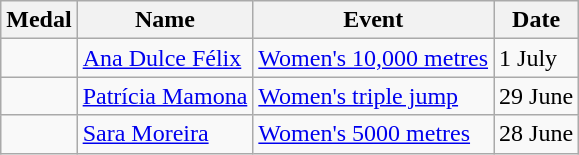<table class="wikitable sortable">
<tr>
<th>Medal</th>
<th>Name</th>
<th>Event</th>
<th>Date</th>
</tr>
<tr>
<td></td>
<td><a href='#'>Ana Dulce Félix</a></td>
<td><a href='#'>Women's 10,000 metres</a></td>
<td>1 July</td>
</tr>
<tr>
<td></td>
<td><a href='#'>Patrícia Mamona</a></td>
<td><a href='#'>Women's triple jump</a></td>
<td>29 June</td>
</tr>
<tr>
<td></td>
<td><a href='#'>Sara Moreira</a></td>
<td><a href='#'>Women's 5000 metres</a></td>
<td>28 June</td>
</tr>
</table>
